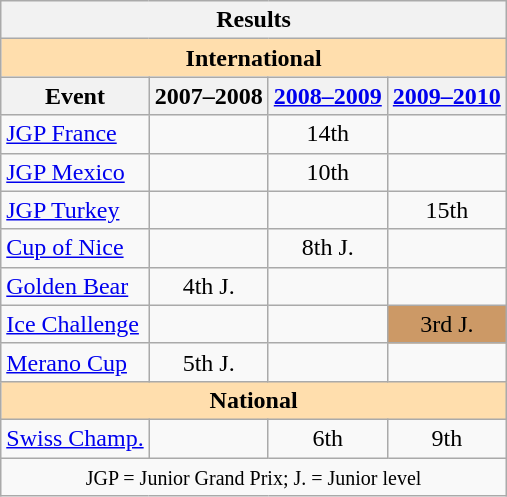<table class="wikitable" style="text-align:center">
<tr>
<th colspan=4 align=center><strong>Results</strong></th>
</tr>
<tr>
<th style="background-color: #ffdead; " colspan=4 align=center><strong>International</strong></th>
</tr>
<tr>
<th>Event</th>
<th>2007–2008</th>
<th><a href='#'>2008–2009</a></th>
<th><a href='#'>2009–2010</a></th>
</tr>
<tr>
<td align=left><a href='#'>JGP France</a></td>
<td></td>
<td>14th</td>
<td></td>
</tr>
<tr>
<td align=left><a href='#'>JGP Mexico</a></td>
<td></td>
<td>10th</td>
<td></td>
</tr>
<tr>
<td align=left><a href='#'>JGP Turkey</a></td>
<td></td>
<td></td>
<td>15th</td>
</tr>
<tr>
<td align=left><a href='#'>Cup of Nice</a></td>
<td></td>
<td>8th J.</td>
<td></td>
</tr>
<tr>
<td align=left><a href='#'>Golden Bear</a></td>
<td>4th J.</td>
<td></td>
<td></td>
</tr>
<tr>
<td align=left><a href='#'>Ice Challenge</a></td>
<td></td>
<td></td>
<td bgcolor=cc9966>3rd J.</td>
</tr>
<tr>
<td align=left><a href='#'>Merano Cup</a></td>
<td>5th J.</td>
<td></td>
<td></td>
</tr>
<tr>
<th style="background-color: #ffdead; " colspan=4 align=center><strong>National</strong></th>
</tr>
<tr>
<td align=left><a href='#'>Swiss Champ.</a></td>
<td></td>
<td>6th</td>
<td>9th</td>
</tr>
<tr>
<td colspan=4 align=center><small> JGP = Junior Grand Prix; J. = Junior level </small></td>
</tr>
</table>
